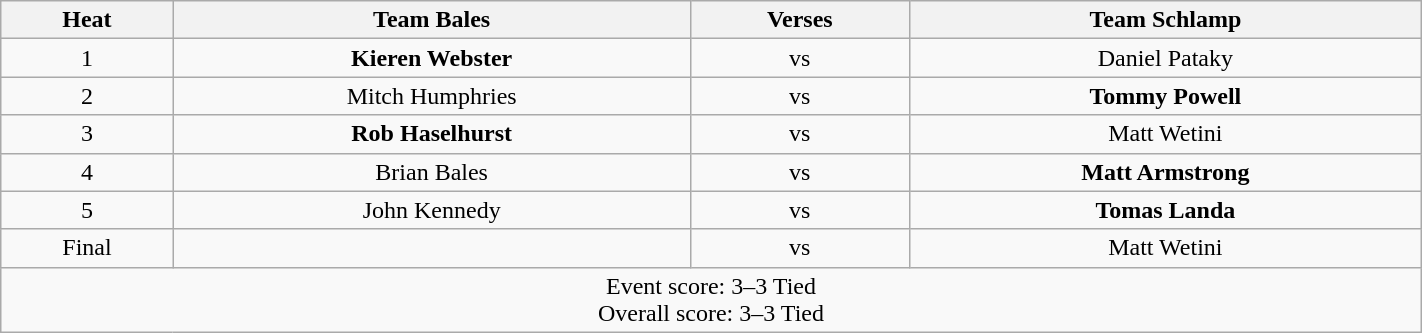<table width="75%" class="wikitable">
<tr>
<th>Heat</th>
<th>Team Bales</th>
<th>Verses</th>
<th>Team Schlamp</th>
</tr>
<tr align="center">
<td>1</td>
<td><strong>Kieren Webster</strong></td>
<td>vs</td>
<td>Daniel Pataky</td>
</tr>
<tr align="center">
<td>2</td>
<td>Mitch Humphries</td>
<td>vs</td>
<td><strong>Tommy Powell</strong></td>
</tr>
<tr align="center">
<td>3</td>
<td><strong>Rob Haselhurst</strong></td>
<td>vs</td>
<td>Matt Wetini</td>
</tr>
<tr align="center">
<td>4</td>
<td>Brian Bales</td>
<td>vs</td>
<td><strong>Matt Armstrong</strong></td>
</tr>
<tr align="center">
<td>5</td>
<td>John Kennedy</td>
<td>vs</td>
<td><strong>Tomas Landa</strong></td>
</tr>
<tr align="center">
<td>Final</td>
<td></td>
<td>vs</td>
<td>Matt Wetini</td>
</tr>
<tr align="center">
<td colspan="4">Event score: 3–3 Tied<br>Overall score: 3–3 Tied</td>
</tr>
</table>
